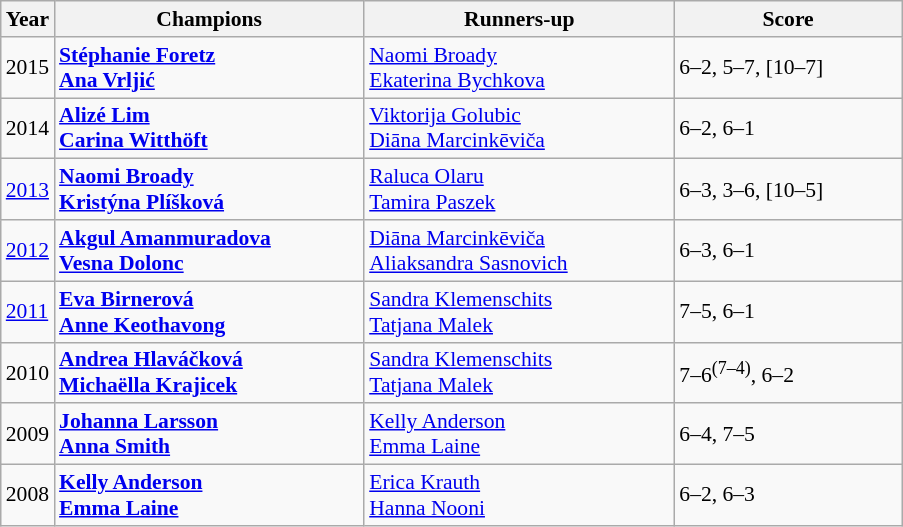<table class="wikitable" style="font-size:90%">
<tr>
<th>Year</th>
<th width="200">Champions</th>
<th width="200">Runners-up</th>
<th width="145">Score</th>
</tr>
<tr>
<td>2015</td>
<td> <strong><a href='#'>Stéphanie Foretz</a></strong> <br>  <strong><a href='#'>Ana Vrljić</a></strong></td>
<td> <a href='#'>Naomi Broady</a> <br>  <a href='#'>Ekaterina Bychkova</a></td>
<td>6–2, 5–7, [10–7]</td>
</tr>
<tr>
<td>2014</td>
<td> <strong><a href='#'>Alizé Lim</a></strong> <br>  <strong><a href='#'>Carina Witthöft</a></strong></td>
<td> <a href='#'>Viktorija Golubic</a> <br>  <a href='#'>Diāna Marcinkēviča</a></td>
<td>6–2, 6–1</td>
</tr>
<tr>
<td><a href='#'>2013</a></td>
<td> <strong><a href='#'>Naomi Broady</a></strong> <br>  <strong><a href='#'>Kristýna Plíšková</a></strong></td>
<td> <a href='#'>Raluca Olaru</a> <br>  <a href='#'>Tamira Paszek</a></td>
<td>6–3, 3–6, [10–5]</td>
</tr>
<tr>
<td><a href='#'>2012</a></td>
<td> <strong><a href='#'>Akgul Amanmuradova</a></strong> <br>  <strong><a href='#'>Vesna Dolonc</a></strong></td>
<td> <a href='#'>Diāna Marcinkēviča</a> <br>  <a href='#'>Aliaksandra Sasnovich</a></td>
<td>6–3, 6–1</td>
</tr>
<tr>
<td><a href='#'>2011</a></td>
<td> <strong><a href='#'>Eva Birnerová</a></strong> <br>  <strong><a href='#'>Anne Keothavong</a></strong></td>
<td> <a href='#'>Sandra Klemenschits</a> <br>  <a href='#'>Tatjana Malek</a></td>
<td>7–5, 6–1</td>
</tr>
<tr>
<td>2010</td>
<td> <strong><a href='#'>Andrea Hlaváčková</a></strong> <br>  <strong><a href='#'>Michaëlla Krajicek</a></strong></td>
<td> <a href='#'>Sandra Klemenschits</a> <br>  <a href='#'>Tatjana Malek</a></td>
<td>7–6<sup>(7–4)</sup>, 6–2</td>
</tr>
<tr>
<td>2009</td>
<td> <strong><a href='#'>Johanna Larsson</a></strong> <br>  <strong><a href='#'>Anna Smith</a></strong></td>
<td> <a href='#'>Kelly Anderson</a> <br>  <a href='#'>Emma Laine</a></td>
<td>6–4, 7–5</td>
</tr>
<tr>
<td>2008</td>
<td> <strong><a href='#'>Kelly Anderson</a></strong> <br>  <strong><a href='#'>Emma Laine</a></strong></td>
<td> <a href='#'>Erica Krauth</a> <br>  <a href='#'>Hanna Nooni</a></td>
<td>6–2, 6–3</td>
</tr>
</table>
